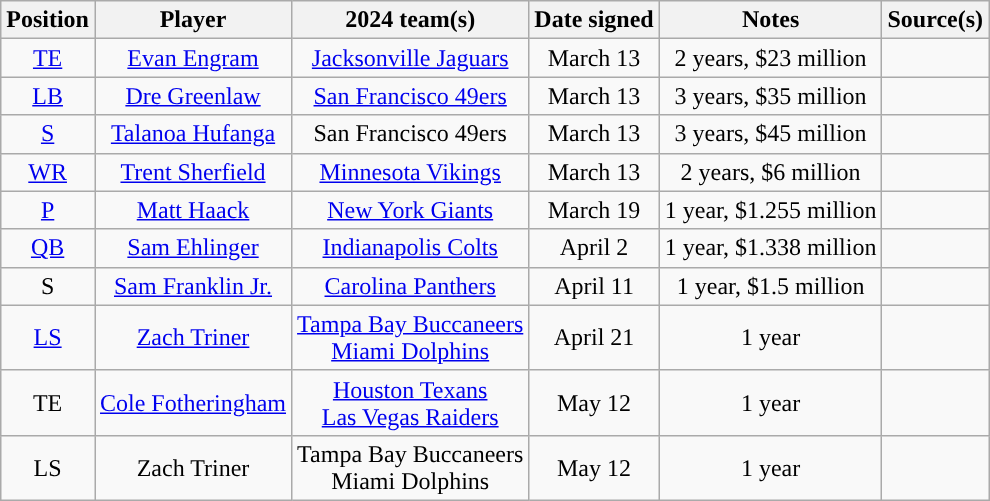<table class="wikitable" style="text-align:center">
<tr>
<th>Position</th>
<th>Player</th>
<th>2024 team(s)</th>
<th>Date signed</th>
<th>Notes</th>
<th>Source(s)</th>
</tr>
<tr style="background:#">
<td><a href='#'>TE</a></td>
<td><a href='#'>Evan Engram</a></td>
<td><a href='#'>Jacksonville Jaguars</a></td>
<td>March 13</td>
<td>2 years, $23 million</td>
<td></td>
</tr>
<tr>
<td><a href='#'>LB</a></td>
<td><a href='#'>Dre Greenlaw</a></td>
<td><a href='#'>San Francisco 49ers</a></td>
<td>March 13</td>
<td>3 years, $35 million</td>
<td></td>
</tr>
<tr>
<td><a href='#'>S</a></td>
<td><a href='#'>Talanoa Hufanga</a></td>
<td>San Francisco 49ers</td>
<td>March 13</td>
<td>3 years, $45 million</td>
<td></td>
</tr>
<tr>
<td><a href='#'>WR</a></td>
<td><a href='#'>Trent Sherfield</a></td>
<td><a href='#'>Minnesota Vikings</a></td>
<td>March 13</td>
<td>2 years, $6 million</td>
<td></td>
</tr>
<tr>
<td><a href='#'>P</a></td>
<td><a href='#'>Matt Haack</a></td>
<td><a href='#'>New York Giants</a></td>
<td>March 19</td>
<td>1 year, $1.255 million</td>
<td></td>
</tr>
<tr>
<td><a href='#'>QB</a></td>
<td><a href='#'>Sam Ehlinger</a></td>
<td><a href='#'>Indianapolis Colts</a></td>
<td>April 2</td>
<td>1 year, $1.338 million</td>
<td></td>
</tr>
<tr>
<td>S</td>
<td><a href='#'>Sam Franklin Jr.</a></td>
<td><a href='#'>Carolina Panthers</a></td>
<td>April 11</td>
<td>1 year, $1.5 million</td>
<td></td>
</tr>
<tr>
<td><a href='#'>LS</a></td>
<td><a href='#'>Zach Triner</a></td>
<td><a href='#'>Tampa Bay Buccaneers</a><br><a href='#'>Miami Dolphins</a></td>
<td>April 21</td>
<td>1 year</td>
<td></td>
</tr>
<tr>
<td>TE</td>
<td><a href='#'>Cole Fotheringham</a></td>
<td><a href='#'>Houston Texans</a><br><a href='#'>Las Vegas Raiders</a></td>
<td>May 12</td>
<td>1 year</td>
<td></td>
</tr>
<tr>
<td>LS</td>
<td>Zach Triner</td>
<td>Tampa Bay Buccaneers<br>Miami Dolphins</td>
<td>May 12</td>
<td>1 year</td>
<td></td>
</tr>
</table>
